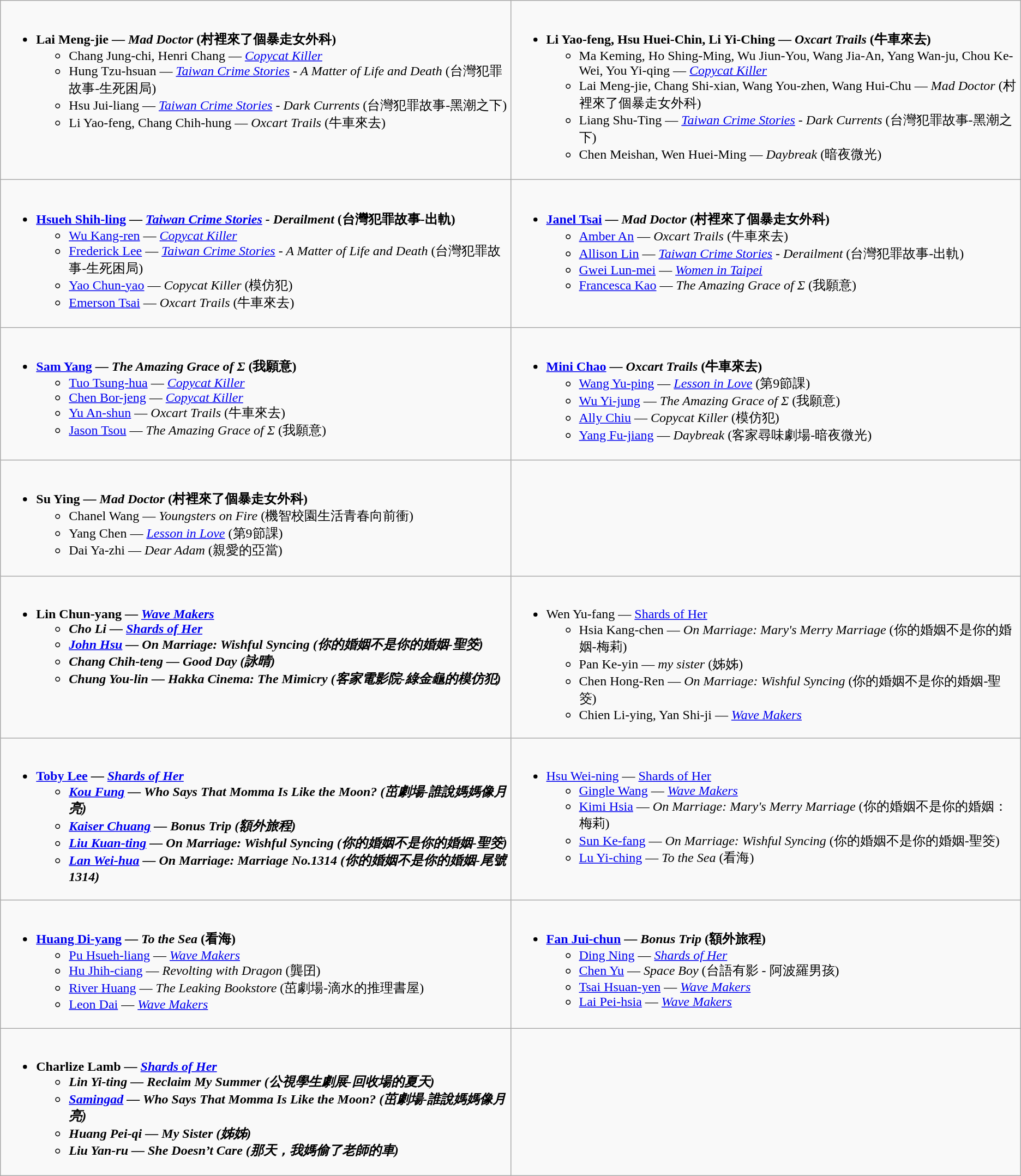<table class=wikitable>
<tr>
<td style="vertical-align:top;" width="50%"><br><ul><li><strong>Lai Meng-jie — <em>Mad Doctor</em> (村裡來了個暴走女外科)</strong><ul><li>Chang Jung-chi, Henri Chang  — <em><a href='#'>Copycat Killer</a></em></li><li>Hung Tzu-hsuan — <em><a href='#'>Taiwan Crime Stories</a> - A Matter of Life and Death</em> (台灣犯罪故事-生死困局)</li><li>Hsu Jui-liang — <em><a href='#'>Taiwan Crime Stories</a> - Dark Currents</em>  (台灣犯罪故事-黑潮之下)</li><li>Li Yao-feng, Chang Chih-hung — <em>Oxcart Trails</em> (牛車來去)</li></ul></li></ul></td>
<td style="vertical-align:top;" width="50%"><br><ul><li><strong>Li Yao-feng, Hsu Huei-Chin,  Li Yi-Ching  — <em>Oxcart Trails</em> (牛車來去)</strong><ul><li>Ma Keming, Ho Shing-Ming, Wu Jiun-You, Wang Jia-An, Yang Wan-ju, Chou Ke-Wei, You Yi-qing  — <em><a href='#'>Copycat Killer</a></em></li><li>Lai Meng-jie, Chang Shi-xian, Wang You-zhen, Wang Hui-Chu — <em>Mad Doctor</em> (村裡來了個暴走女外科)</li><li>Liang Shu-Ting — <em><a href='#'>Taiwan Crime Stories</a> - Dark Currents</em>  (台灣犯罪故事-黑潮之下)</li><li>Chen Meishan, Wen Huei-Ming — <em>Daybreak</em> (暗夜微光)</li></ul></li></ul></td>
</tr>
<tr>
<td style="vertical-align:top;" width="50%"><br><ul><li><strong><a href='#'>Hsueh Shih-ling</a> — <em><a href='#'>Taiwan Crime Stories</a> - Derailment</em> (台灣犯罪故事-出軌)</strong><ul><li><a href='#'>Wu Kang-ren</a> — <em><a href='#'>Copycat Killer</a></em></li><li><a href='#'>Frederick Lee</a> — <em><a href='#'>Taiwan Crime Stories</a> - A Matter of Life and Death</em> (台灣犯罪故事-生死困局)</li><li><a href='#'>Yao Chun-yao</a> — <em>Copycat Killer</em> (模仿犯)</li><li><a href='#'>Emerson Tsai</a> — <em>Oxcart Trails</em> (牛車來去)</li></ul></li></ul></td>
<td style="vertical-align:top;" width="50%"><br><ul><li><strong><a href='#'>Janel Tsai</a> — <em>Mad Doctor</em> (村裡來了個暴走女外科)</strong><ul><li><a href='#'>Amber An</a> — <em>Oxcart Trails</em> (牛車來去)</li><li><a href='#'>Allison Lin</a> — <em><a href='#'>Taiwan Crime Stories</a> - Derailment</em> (台灣犯罪故事-出軌)</li><li><a href='#'>Gwei Lun-mei</a> — <em><a href='#'>Women in Taipei</a></em></li><li><a href='#'>Francesca Kao</a> — <em>The Amazing Grace of Σ</em> (我願意)</li></ul></li></ul></td>
</tr>
<tr>
<td style="vertical-align:top;" width="50%"><br><ul><li><strong><a href='#'>Sam Yang</a> — <em>The Amazing Grace of Σ</em> (我願意)</strong><ul><li><a href='#'>Tuo Tsung-hua</a> — <em><a href='#'>Copycat Killer</a></em></li><li><a href='#'>Chen Bor-jeng</a> — <em><a href='#'>Copycat Killer</a></em></li><li><a href='#'>Yu An-shun</a> — <em>Oxcart Trails</em> (牛車來去)</li><li><a href='#'>Jason Tsou</a> — <em>The Amazing Grace of Σ</em> (我願意)</li></ul></li></ul></td>
<td style="vertical-align:top;" width="50%"><br><ul><li><strong><a href='#'>Mini Chao</a> — <em>Oxcart Trails</em> (牛車來去)</strong><ul><li><a href='#'>Wang Yu-ping</a> — <em><a href='#'>Lesson in Love</a></em> (第9節課)</li><li><a href='#'>Wu Yi-jung</a> — <em>The Amazing Grace of Σ</em> (我願意)</li><li><a href='#'>Ally Chiu</a> — <em>Copycat Killer</em> (模仿犯)</li><li><a href='#'>Yang Fu-jiang</a> — <em>Daybreak</em>  (客家尋味劇場-暗夜微光)</li></ul></li></ul></td>
</tr>
<tr>
<td style="vertical-align:top;" width="50%"><br><ul><li><strong>Su Ying — <em>Mad Doctor</em> (村裡來了個暴走女外科)</strong><ul><li>Chanel Wang — <em>Youngsters on Fire</em> (機智校園生活青春向前衝)</li><li>Yang Chen — <em><a href='#'>Lesson in Love</a></em> (第9節課)</li><li>Dai Ya-zhi — <em>Dear Adam</em> (親愛的亞當)</li></ul></li></ul></td>
<td style="vertical-align:top;" width="50%"><br></td>
</tr>
<tr>
<td style="vertical-align:top;" width="50%"><br><ul><li><strong>Lin Chun-yang — <em><a href='#'>Wave Makers</a><strong><em><ul><li>Cho Li — </em><a href='#'>Shards of Her</a><em></li><li><a href='#'>John Hsu</a> — </em>On Marriage: Wishful Syncing <em> (你的婚姻不是你的婚姻-聖筊)</li><li>Chang Chih-teng — </em>Good Day<em> (詠晴)</li><li>Chung You-lin — </em>Hakka Cinema: The Mimicry<em> (客家電影院-綠金龜的模仿犯)</li></ul></li></ul></td>
<td style="vertical-align:top;" width="50%"><br><ul><li></strong>Wen Yu-fang — </em><a href='#'>Shards of Her</a></em></strong><ul><li>Hsia Kang-chen — <em>On Marriage: Mary's Merry Marriage </em> (你的婚姻不是你的婚姻-梅莉)</li><li>Pan Ke-yin — <em>my sister</em> (姊姊)</li><li>Chen Hong-Ren — <em>On Marriage: Wishful Syncing</em> (你的婚姻不是你的婚姻-聖筊)</li><li>Chien Li-ying, Yan Shi-ji — <em><a href='#'>Wave Makers</a></em></li></ul></li></ul></td>
</tr>
<tr>
<td style="vertical-align:top;" width="50%"><br><ul><li><strong><a href='#'>Toby Lee</a> — <em><a href='#'>Shards of Her</a><strong><em><ul><li><a href='#'>Kou Fung</a> — </em>Who Says That Momma Is Like the Moon?<em> (茁劇場-誰說媽媽像月亮)</li><li><a href='#'>Kaiser Chuang</a> — </em>Bonus Trip<em> (額外旅程)</li><li><a href='#'>Liu Kuan-ting</a> — </em>On Marriage: Wishful Syncing<em> (你的婚姻不是你的婚姻-聖筊)</li><li><a href='#'>Lan Wei-hua</a> — </em>On Marriage: Marriage No.1314<em> (你的婚姻不是你的婚姻-尾號1314)</li></ul></li></ul></td>
<td style="vertical-align:top;" width="50%"><br><ul><li></strong><a href='#'>Hsu Wei-ning</a> — </em><a href='#'>Shards of Her</a></em></strong><ul><li><a href='#'>Gingle Wang</a> — <em><a href='#'>Wave Makers</a></em></li><li><a href='#'>Kimi Hsia</a> — <em>On Marriage: Mary's Merry Marriage</em> (你的婚姻不是你的婚姻：梅莉)</li><li><a href='#'>Sun Ke-fang</a> — <em>On Marriage: Wishful Syncing</em> (你的婚姻不是你的婚姻-聖筊)</li><li><a href='#'>Lu Yi-ching</a> — <em>To the Sea</em> (看海)</li></ul></li></ul></td>
</tr>
<tr>
<td style="vertical-align:top;" width="50%"><br><ul><li><strong><a href='#'>Huang Di-yang</a> — <em>To the Sea</em> (看海)</strong><ul><li><a href='#'>Pu Hsueh-liang</a> — <em><a href='#'>Wave Makers</a></em></li><li><a href='#'>Hu Jhih-ciang</a> — <em>Revolting with Dragon</em> (龔囝)</li><li><a href='#'>River Huang</a> — <em>The Leaking Bookstore</em> (茁劇場-滴水的推理書屋)</li><li><a href='#'>Leon Dai</a> — <em><a href='#'>Wave Makers</a></em></li></ul></li></ul></td>
<td style="vertical-align:top;" width="50%"><br><ul><li><strong><a href='#'>Fan Jui-chun</a> — <em>Bonus Trip</em> (額外旅程)</strong><ul><li><a href='#'>Ding Ning</a> — <em><a href='#'>Shards of Her</a></em></li><li><a href='#'>Chen Yu</a> — <em>Space Boy</em> (台語有影 - 阿波羅男孩)</li><li><a href='#'>Tsai Hsuan-yen</a> — <em><a href='#'>Wave Makers</a></em></li><li><a href='#'>Lai Pei-hsia</a> — <em><a href='#'>Wave Makers</a></em></li></ul></li></ul></td>
</tr>
<tr>
<td style="vertical-align:top;" width="50%"><br><ul><li><strong>Charlize Lamb — <em><a href='#'>Shards of Her</a><strong><em><ul><li>Lin Yi-ting — </em>Reclaim My Summer<em> (公視學生劇展-回收場的夏天)</li><li><a href='#'>Samingad</a> — </em>Who Says That Momma Is Like the Moon?<em> (茁劇場-誰說媽媽像月亮)</li><li>Huang Pei-qi — </em>My Sister<em> (姊姊)</li><li>Liu Yan-ru — </em>She Doesn’t Care<em> (那天，我媽偷了老師的車)</li></ul></li></ul></td>
<td style="vertical-align:top;" width="50%"></td>
</tr>
</table>
